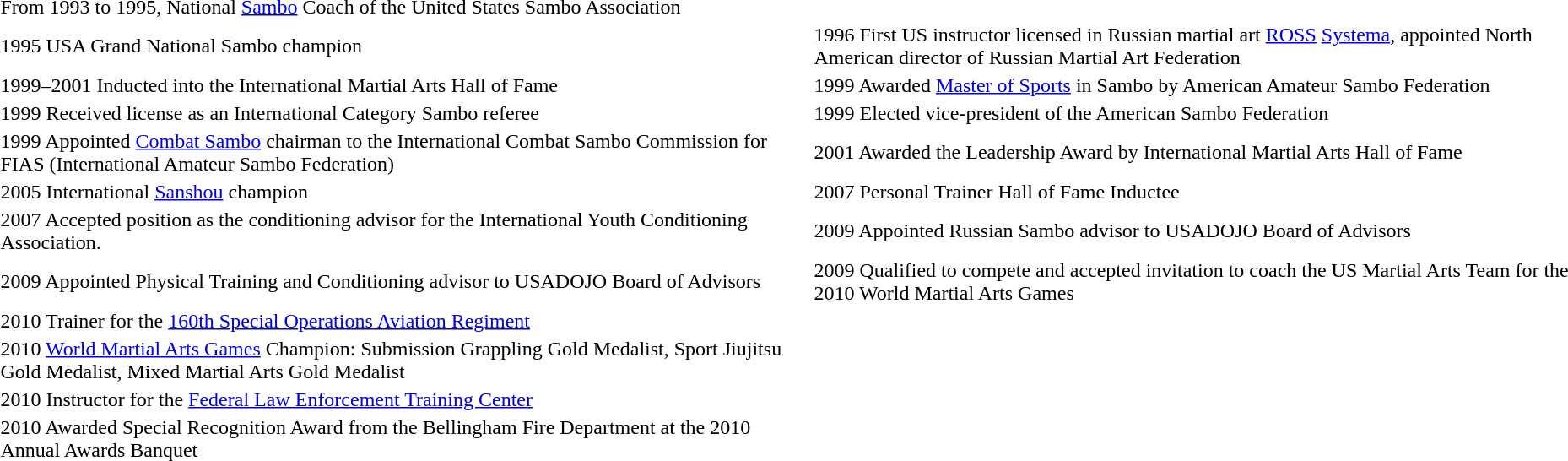<table>
<tr>
<td colspan=2></td>
</tr>
<tr>
<td>From 1993 to 1995, National <a href='#'>Sambo</a> Coach of the United States Sambo Association</td>
</tr>
<tr>
<td>1995 USA Grand National Sambo champion</td>
<td>1996 First US instructor licensed in Russian martial art <a href='#'>ROSS</a> <a href='#'>Systema</a>, appointed North American director of Russian Martial Art Federation</td>
</tr>
<tr>
<td>1999–2001 Inducted into the International Martial Arts Hall of Fame</td>
<td>1999 Awarded <a href='#'>Master of Sports</a> in Sambo by American Amateur Sambo Federation</td>
</tr>
<tr>
<td>1999 Received license as an International Category Sambo referee</td>
<td>1999 Elected vice-president of the American Sambo Federation</td>
</tr>
<tr>
<td>1999 Appointed <a href='#'>Combat Sambo</a> chairman to the International Combat Sambo Commission for FIAS (International Amateur Sambo Federation)</td>
<td>2001 Awarded the Leadership Award by International Martial Arts Hall of Fame</td>
</tr>
<tr>
<td>2005 International <a href='#'>Sanshou</a> champion</td>
<td>2007 Personal Trainer Hall of Fame Inductee</td>
</tr>
<tr>
<td>2007 Accepted position as the conditioning advisor for the International Youth Conditioning Association.</td>
<td>2009 Appointed Russian Sambo advisor to USADOJO Board of Advisors</td>
</tr>
<tr>
<td>2009 Appointed Physical Training and Conditioning advisor to USADOJO Board of Advisors</td>
<td>2009 Qualified to compete and accepted invitation to coach the US Martial Arts Team for the 2010 World Martial Arts Games</td>
</tr>
<tr>
<td>2010 Trainer for the <a href='#'>160th Special Operations Aviation Regiment</a></td>
</tr>
<tr>
<td>2010 <a href='#'>World Martial Arts Games</a> Champion: Submission Grappling Gold Medalist, Sport Jiujitsu Gold Medalist, Mixed Martial Arts Gold Medalist</td>
</tr>
<tr>
<td>2010 Instructor for the <a href='#'>Federal Law Enforcement Training Center</a></td>
</tr>
<tr>
<td>2010 Awarded Special Recognition Award from the Bellingham Fire Department at the 2010 Annual Awards Banquet</td>
</tr>
</table>
